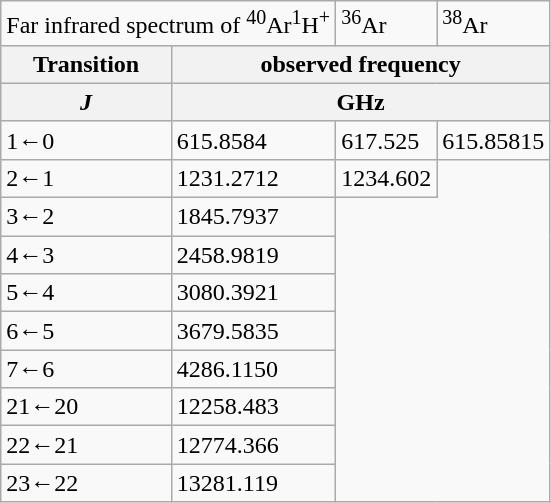<table class="wikitable">
<tr>
<td colspan=2>Far infrared spectrum of <sup>40</sup>Ar<sup>1</sup>H<sup>+</sup></td>
<td><sup>36</sup>Ar</td>
<td><sup>38</sup>Ar</td>
</tr>
<tr>
<th>Transition</th>
<th colspan=3>observed frequency</th>
</tr>
<tr>
<th><em>J</em></th>
<th colspan=3>GHz</th>
</tr>
<tr>
<td>1←0</td>
<td>615.8584</td>
<td>617.525</td>
<td>615.85815</td>
</tr>
<tr>
<td>2←1</td>
<td>1231.2712</td>
<td>1234.602</td>
</tr>
<tr>
<td>3←2</td>
<td>1845.7937</td>
</tr>
<tr>
<td>4←3</td>
<td>2458.9819</td>
</tr>
<tr>
<td>5←4</td>
<td>3080.3921</td>
</tr>
<tr>
<td>6←5</td>
<td>3679.5835</td>
</tr>
<tr>
<td>7←6</td>
<td>4286.1150</td>
</tr>
<tr>
<td>21←20</td>
<td>12258.483</td>
</tr>
<tr>
<td>22←21</td>
<td>12774.366</td>
</tr>
<tr>
<td>23←22</td>
<td>13281.119</td>
</tr>
</table>
